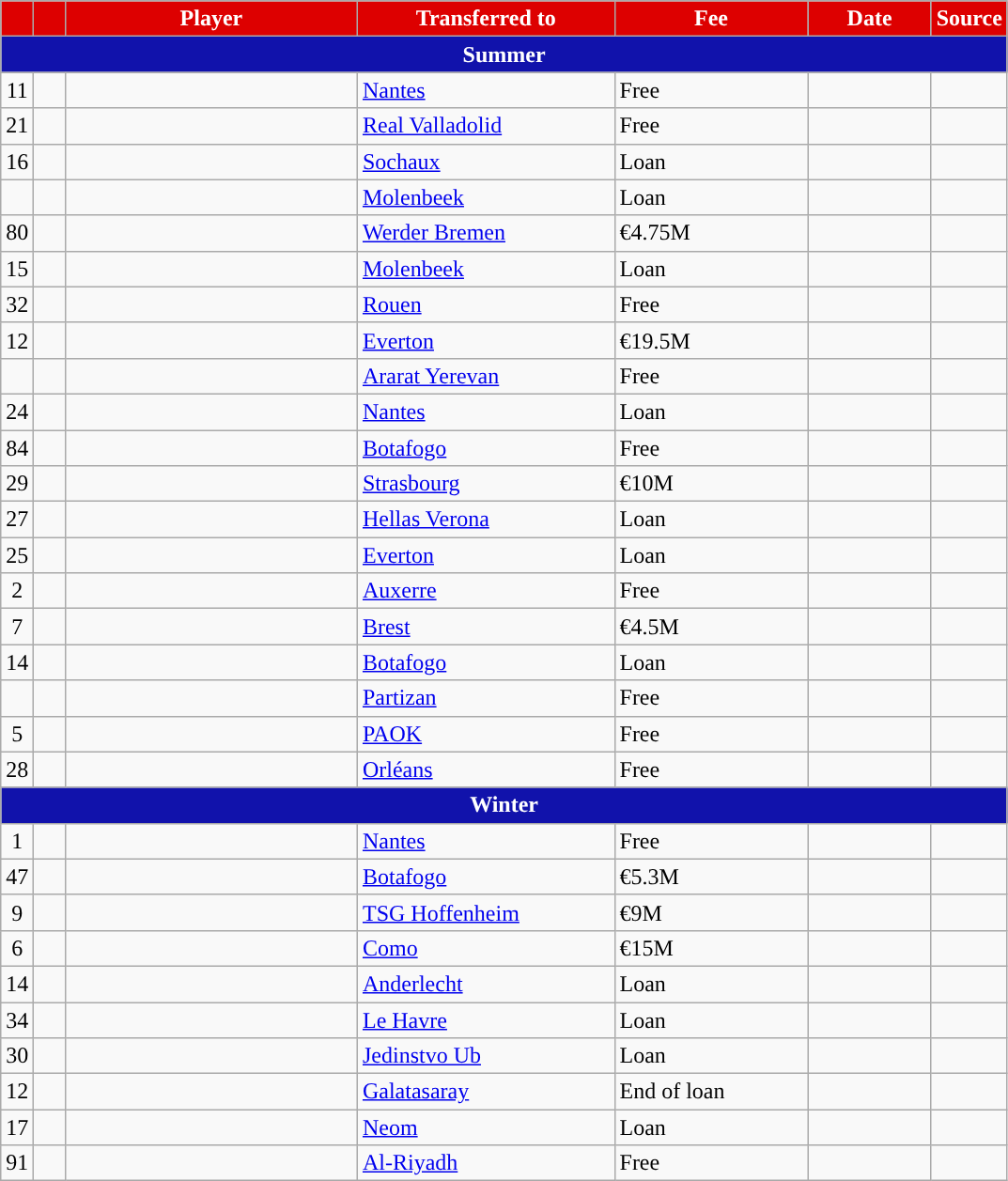<table class="wikitable plainrowheaders sortable">
<tr>
<th style="background:#DD0000; color:white; scope=col; width:15px"></th>
<th style="background:#DD0000; color:white; scope=col; width:15px"></th>
<th style="background:#DD0000; color:white; scope=col; width:200px">Player</th>
<th style="background:#DD0000; color:white; scope=col; width:175px">Transferred to</th>
<th style="background:#DD0000; color:white; scope=col; width:130px">Fee</th>
<th style="background:#DD0000; color:white; scope=col; width:80px">Date</th>
<th style="background:#DD0000; color:white; scope=col; width:15px">Source</th>
</tr>
<tr>
<th colspan="7" style="background:#1112AB; color:white;">Summer</th>
</tr>
<tr>
<td align=center>11</td>
<td align=center></td>
<td></td>
<td> <a href='#'>Nantes</a></td>
<td>Free</td>
<td></td>
<td></td>
</tr>
<tr>
<td align=center>21</td>
<td align=center></td>
<td></td>
<td> <a href='#'>Real Valladolid</a></td>
<td>Free</td>
<td></td>
<td></td>
</tr>
<tr>
<td align=center>16</td>
<td align=center></td>
<td></td>
<td> <a href='#'>Sochaux</a></td>
<td>Loan</td>
<td></td>
<td></td>
</tr>
<tr>
<td align=center></td>
<td align=center></td>
<td></td>
<td> <a href='#'>Molenbeek</a></td>
<td>Loan</td>
<td></td>
<td></td>
</tr>
<tr>
<td align=center>80</td>
<td align=center></td>
<td></td>
<td> <a href='#'>Werder Bremen</a></td>
<td>€4.75M</td>
<td></td>
<td></td>
</tr>
<tr>
<td align=center>15</td>
<td align=center></td>
<td></td>
<td> <a href='#'>Molenbeek</a></td>
<td>Loan</td>
<td></td>
<td></td>
</tr>
<tr>
<td align=center>32</td>
<td align=center></td>
<td></td>
<td> <a href='#'>Rouen</a></td>
<td>Free</td>
<td></td>
<td></td>
</tr>
<tr>
<td align=center>12</td>
<td align=center></td>
<td></td>
<td> <a href='#'>Everton</a></td>
<td>€19.5M</td>
<td></td>
<td></td>
</tr>
<tr>
<td align=center></td>
<td align=center></td>
<td></td>
<td> <a href='#'>Ararat Yerevan</a></td>
<td>Free</td>
<td></td>
<td></td>
</tr>
<tr>
<td align=center>24</td>
<td align=center></td>
<td></td>
<td> <a href='#'>Nantes</a></td>
<td>Loan</td>
<td></td>
<td></td>
</tr>
<tr>
<td align=center>84</td>
<td align=center></td>
<td></td>
<td> <a href='#'>Botafogo</a></td>
<td>Free</td>
<td></td>
<td></td>
</tr>
<tr>
<td align=center>29</td>
<td align=center></td>
<td></td>
<td> <a href='#'>Strasbourg</a></td>
<td>€10M</td>
<td></td>
<td></td>
</tr>
<tr>
<td align=center>27</td>
<td align=center></td>
<td></td>
<td> <a href='#'>Hellas Verona</a></td>
<td>Loan</td>
<td></td>
<td></td>
</tr>
<tr>
<td align=center>25</td>
<td align=center></td>
<td></td>
<td> <a href='#'>Everton</a></td>
<td>Loan</td>
<td></td>
<td></td>
</tr>
<tr>
<td align=center>2</td>
<td align=center></td>
<td></td>
<td> <a href='#'>Auxerre</a></td>
<td>Free</td>
<td></td>
<td></td>
</tr>
<tr>
<td align=center>7</td>
<td align=center></td>
<td></td>
<td> <a href='#'>Brest</a></td>
<td>€4.5M</td>
<td></td>
<td></td>
</tr>
<tr>
<td align=center>14</td>
<td align=center></td>
<td></td>
<td> <a href='#'>Botafogo</a></td>
<td>Loan</td>
<td></td>
<td></td>
</tr>
<tr>
<td align=center></td>
<td align=center></td>
<td></td>
<td> <a href='#'>Partizan</a></td>
<td>Free</td>
<td></td>
<td></td>
</tr>
<tr>
<td align=center>5</td>
<td align=center></td>
<td></td>
<td> <a href='#'>PAOK</a></td>
<td>Free</td>
<td></td>
<td></td>
</tr>
<tr>
<td align=center>28</td>
<td align=center></td>
<td></td>
<td> <a href='#'>Orléans</a></td>
<td>Free</td>
<td></td>
<td></td>
</tr>
<tr>
<th colspan="7" style="background:#1112AB; color:white;">Winter</th>
</tr>
<tr>
<td align=center>1</td>
<td align=center></td>
<td></td>
<td> <a href='#'>Nantes</a></td>
<td>Free</td>
<td></td>
<td></td>
</tr>
<tr>
<td align=center>47</td>
<td align=center></td>
<td></td>
<td> <a href='#'>Botafogo</a></td>
<td>€5.3M</td>
<td></td>
<td></td>
</tr>
<tr>
<td align=center>9</td>
<td align=center></td>
<td></td>
<td> <a href='#'>TSG Hoffenheim</a></td>
<td>€9M</td>
<td></td>
<td></td>
</tr>
<tr>
<td align=center>6</td>
<td align=center></td>
<td></td>
<td> <a href='#'>Como</a></td>
<td>€15M</td>
<td></td>
<td></td>
</tr>
<tr>
<td align=center>14</td>
<td align=center></td>
<td></td>
<td> <a href='#'>Anderlecht</a></td>
<td>Loan</td>
<td></td>
<td></td>
</tr>
<tr>
<td align=center>34</td>
<td align=center></td>
<td></td>
<td> <a href='#'>Le Havre</a></td>
<td>Loan</td>
<td></td>
<td></td>
</tr>
<tr>
<td align=center>30</td>
<td align=center></td>
<td></td>
<td> <a href='#'>Jedinstvo Ub</a></td>
<td>Loan</td>
<td></td>
<td></td>
</tr>
<tr>
<td align=center>12</td>
<td align=center></td>
<td></td>
<td> <a href='#'>Galatasaray</a></td>
<td>End of loan</td>
<td></td>
<td></td>
</tr>
<tr>
<td align=center>17</td>
<td align=center></td>
<td></td>
<td> <a href='#'>Neom</a></td>
<td>Loan</td>
<td></td>
<td></td>
</tr>
<tr>
<td align=center>91</td>
<td align=center></td>
<td></td>
<td> <a href='#'>Al-Riyadh</a></td>
<td>Free</td>
<td></td>
<td></td>
</tr>
</table>
